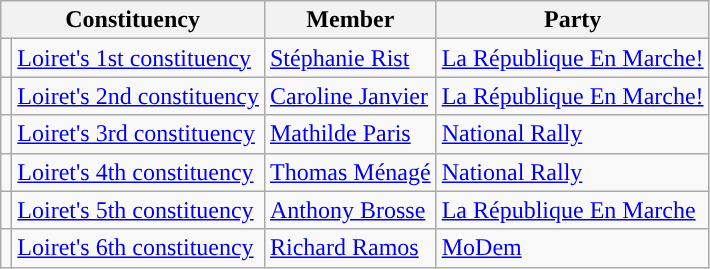<table class="wikitable">
<tr>
<th colspan="2">Constituency</th>
<th>Member</th>
<th>Party</th>
</tr>
<tr>
<td style="background-color: "></td>
<td><a href='#'>Loiret's 1st constituency</a></td>
<td><a href='#'>Stéphanie Rist</a></td>
<td><a href='#'>La République En Marche!</a></td>
</tr>
<tr>
<td style="background-color: "></td>
<td><a href='#'>Loiret's 2nd constituency</a></td>
<td><a href='#'>Caroline Janvier</a></td>
<td><a href='#'>La République En Marche!</a></td>
</tr>
<tr>
<td style="background-color: "></td>
<td><a href='#'>Loiret's 3rd constituency</a></td>
<td><a href='#'>Mathilde Paris</a></td>
<td><a href='#'>National Rally</a></td>
</tr>
<tr>
<td style="background-color: "></td>
<td><a href='#'>Loiret's 4th constituency</a></td>
<td><a href='#'>Thomas Ménagé</a></td>
<td><a href='#'>National Rally</a></td>
</tr>
<tr>
<td style="background-color: "></td>
<td><a href='#'>Loiret's 5th constituency</a></td>
<td><a href='#'>Anthony Brosse</a></td>
<td><a href='#'>La République En Marche</a></td>
</tr>
<tr>
<td style="background-color: "></td>
<td><a href='#'>Loiret's 6th constituency</a></td>
<td><a href='#'>Richard Ramos</a></td>
<td><a href='#'>MoDem</a></td>
</tr>
</table>
